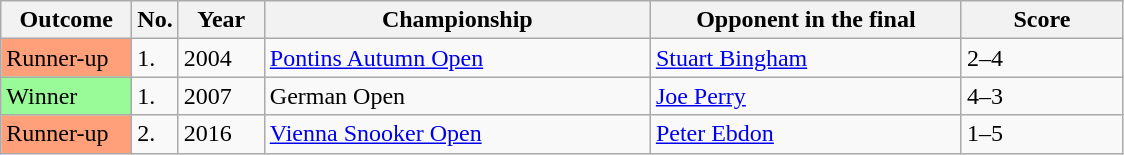<table class="wikitable sortable">
<tr>
<th width="80">Outcome</th>
<th width="20">No.</th>
<th width="50">Year</th>
<th width="250">Championship</th>
<th width="200">Opponent in the final</th>
<th width="100">Score</th>
</tr>
<tr>
<td style="background:#ffa07a;">Runner-up</td>
<td>1.</td>
<td>2004</td>
<td><a href='#'>Pontins Autumn Open</a></td>
<td> <a href='#'>Stuart Bingham</a></td>
<td>2–4</td>
</tr>
<tr>
<td style="background:#98FB98">Winner</td>
<td>1.</td>
<td>2007</td>
<td>German Open</td>
<td> <a href='#'>Joe Perry</a></td>
<td>4–3</td>
</tr>
<tr>
<td style="background:#ffa07a;">Runner-up</td>
<td>2.</td>
<td>2016</td>
<td><a href='#'>Vienna Snooker Open</a></td>
<td> <a href='#'>Peter Ebdon</a></td>
<td>1–5</td>
</tr>
</table>
